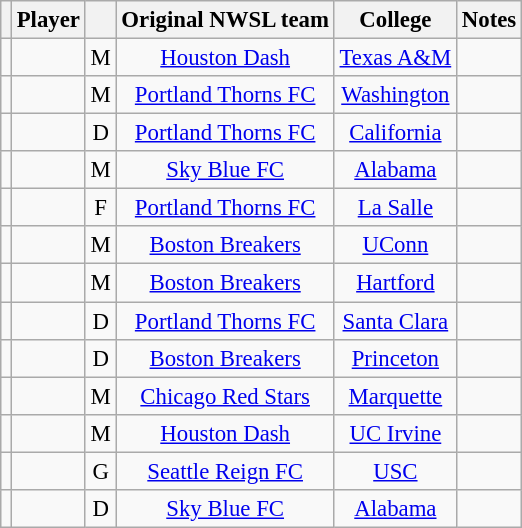<table class="wikitable sortable" style="font-size: 95%;text-align: center;">
<tr>
<th></th>
<th>Player</th>
<th></th>
<th>Original NWSL team</th>
<th>College</th>
<th class=unsortable>Notes</th>
</tr>
<tr>
<td></td>
<td></td>
<td>M</td>
<td><a href='#'>Houston Dash</a></td>
<td><a href='#'>Texas A&M</a></td>
<td></td>
</tr>
<tr>
<td></td>
<td></td>
<td>M</td>
<td><a href='#'>Portland Thorns FC</a></td>
<td><a href='#'>Washington</a></td>
<td></td>
</tr>
<tr>
<td></td>
<td></td>
<td>D</td>
<td><a href='#'>Portland Thorns FC</a></td>
<td><a href='#'>California</a></td>
<td></td>
</tr>
<tr>
<td></td>
<td></td>
<td>M</td>
<td><a href='#'>Sky Blue FC</a></td>
<td><a href='#'>Alabama</a></td>
<td></td>
</tr>
<tr>
<td></td>
<td></td>
<td>F</td>
<td><a href='#'>Portland Thorns FC</a></td>
<td><a href='#'>La Salle</a></td>
<td></td>
</tr>
<tr>
<td></td>
<td></td>
<td>M</td>
<td><a href='#'>Boston Breakers</a></td>
<td><a href='#'>UConn</a></td>
<td></td>
</tr>
<tr>
<td></td>
<td></td>
<td>M</td>
<td><a href='#'>Boston Breakers</a></td>
<td><a href='#'>Hartford</a></td>
<td></td>
</tr>
<tr>
<td></td>
<td></td>
<td>D</td>
<td><a href='#'>Portland Thorns FC</a></td>
<td><a href='#'>Santa Clara</a></td>
<td></td>
</tr>
<tr>
<td></td>
<td></td>
<td>D</td>
<td><a href='#'>Boston Breakers</a></td>
<td><a href='#'>Princeton</a></td>
<td></td>
</tr>
<tr>
<td></td>
<td></td>
<td>M</td>
<td><a href='#'>Chicago Red Stars</a></td>
<td><a href='#'>Marquette</a></td>
<td></td>
</tr>
<tr>
<td></td>
<td></td>
<td>M</td>
<td><a href='#'>Houston Dash</a></td>
<td><a href='#'>UC Irvine</a></td>
<td></td>
</tr>
<tr>
<td></td>
<td></td>
<td>G</td>
<td><a href='#'>Seattle Reign FC</a></td>
<td><a href='#'>USC</a></td>
<td></td>
</tr>
<tr>
<td></td>
<td></td>
<td>D</td>
<td><a href='#'>Sky Blue FC</a></td>
<td><a href='#'>Alabama</a></td>
<td></td>
</tr>
</table>
